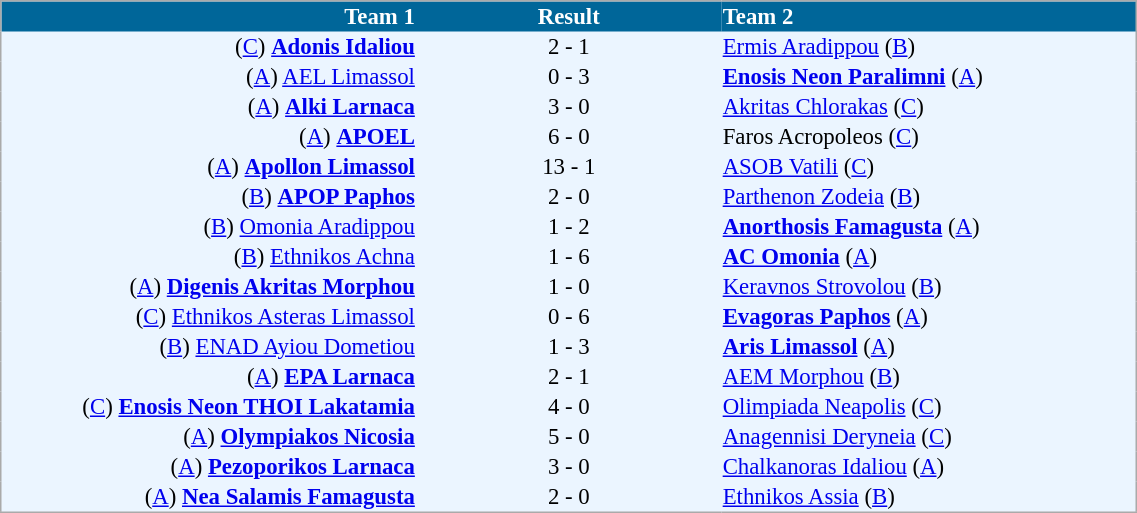<table cellspacing="0" style="background: #EBF5FF; border: 1px #aaa solid; border-collapse: collapse; font-size: 95%;" width=60%>
<tr bgcolor=#006699 style="color:white;">
<th width=30% align="right">Team 1</th>
<th width=22% align="center">Result</th>
<th width=30% align="left">Team 2</th>
</tr>
<tr>
<td align=right>(<a href='#'>C</a>) <strong><a href='#'>Adonis Idaliou</a></strong></td>
<td align=center>2 - 1</td>
<td align=left><a href='#'>Ermis Aradippou</a> (<a href='#'>B</a>)</td>
</tr>
<tr>
<td align=right>(<a href='#'>A</a>) <a href='#'>AEL Limassol</a></td>
<td align=center>0 - 3</td>
<td align=left><strong><a href='#'>Enosis Neon Paralimni</a></strong> (<a href='#'>A</a>)</td>
</tr>
<tr>
<td align=right>(<a href='#'>A</a>) <strong><a href='#'>Alki Larnaca</a></strong></td>
<td align=center>3 - 0</td>
<td align=left><a href='#'>Akritas Chlorakas</a> (<a href='#'>C</a>)</td>
</tr>
<tr>
<td align=right>(<a href='#'>A</a>) <strong><a href='#'>APOEL</a></strong></td>
<td align=center>6 - 0</td>
<td align=left>Faros Acropoleos (<a href='#'>C</a>)</td>
</tr>
<tr>
<td align=right>(<a href='#'>A</a>) <strong><a href='#'>Apollon Limassol</a></strong></td>
<td align=center>13 - 1</td>
<td align=left><a href='#'>ASOB Vatili</a> (<a href='#'>C</a>)</td>
</tr>
<tr>
<td align=right>(<a href='#'>B</a>) <strong><a href='#'>APOP Paphos</a></strong></td>
<td align=center>2 - 0</td>
<td align=left><a href='#'>Parthenon Zodeia</a> (<a href='#'>B</a>)</td>
</tr>
<tr>
<td align=right>(<a href='#'>B</a>) <a href='#'>Omonia Aradippou</a></td>
<td align=center>1 - 2</td>
<td align=left><strong><a href='#'>Anorthosis Famagusta</a></strong> (<a href='#'>A</a>)</td>
</tr>
<tr>
<td align=right>(<a href='#'>B</a>) <a href='#'>Ethnikos Achna</a></td>
<td align=center>1 - 6</td>
<td align=left><strong><a href='#'>AC Omonia</a></strong> (<a href='#'>A</a>)</td>
</tr>
<tr>
<td align=right>(<a href='#'>A</a>) <strong><a href='#'>Digenis Akritas Morphou</a></strong></td>
<td align=center>1 - 0</td>
<td align=left><a href='#'>Keravnos Strovolou</a> (<a href='#'>B</a>)</td>
</tr>
<tr>
<td align=right>(<a href='#'>C</a>) <a href='#'>Ethnikos Asteras Limassol</a></td>
<td align=center>0 - 6</td>
<td align=left><strong><a href='#'>Evagoras Paphos</a></strong> (<a href='#'>A</a>)</td>
</tr>
<tr>
<td align=right>(<a href='#'>B</a>) <a href='#'>ENAD Ayiou Dometiou</a></td>
<td align=center>1 - 3</td>
<td align=left><strong><a href='#'>Aris Limassol</a></strong> (<a href='#'>A</a>)</td>
</tr>
<tr>
<td align=right>(<a href='#'>A</a>) <strong><a href='#'>EPA Larnaca</a></strong></td>
<td align=center>2 - 1</td>
<td align=left><a href='#'>AEM Morphou</a> (<a href='#'>B</a>)</td>
</tr>
<tr>
<td align=right>(<a href='#'>C</a>) <strong><a href='#'>Enosis Neon THOI Lakatamia</a></strong></td>
<td align=center>4 - 0</td>
<td align=left><a href='#'>Olimpiada Neapolis</a> (<a href='#'>C</a>)</td>
</tr>
<tr>
<td align=right>(<a href='#'>A</a>) <strong><a href='#'>Olympiakos Nicosia</a></strong></td>
<td align=center>5 - 0</td>
<td align=left><a href='#'>Anagennisi Deryneia</a> (<a href='#'>C</a>)</td>
</tr>
<tr>
<td align=right>(<a href='#'>A</a>) <strong><a href='#'>Pezoporikos Larnaca</a></strong></td>
<td align=center>3 - 0</td>
<td align=left><a href='#'>Chalkanoras Idaliou</a> (<a href='#'>A</a>)</td>
</tr>
<tr>
<td align=right>(<a href='#'>A</a>) <strong><a href='#'>Nea Salamis Famagusta</a></strong></td>
<td align=center>2 - 0</td>
<td align=left><a href='#'>Ethnikos Assia</a> (<a href='#'>B</a>)</td>
</tr>
<tr>
</tr>
</table>
